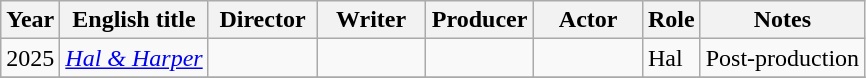<table class="wikitable">
<tr>
<th>Year</th>
<th>English title</th>
<th width=65>Director</th>
<th width=65>Writer</th>
<th width=65>Producer</th>
<th width=65>Actor</th>
<th>Role</th>
<th>Notes</th>
</tr>
<tr>
<td>2025</td>
<td><em><a href='#'>Hal & Harper</a></em></td>
<td></td>
<td></td>
<td></td>
<td></td>
<td>Hal</td>
<td>Post-production</td>
</tr>
<tr>
</tr>
</table>
